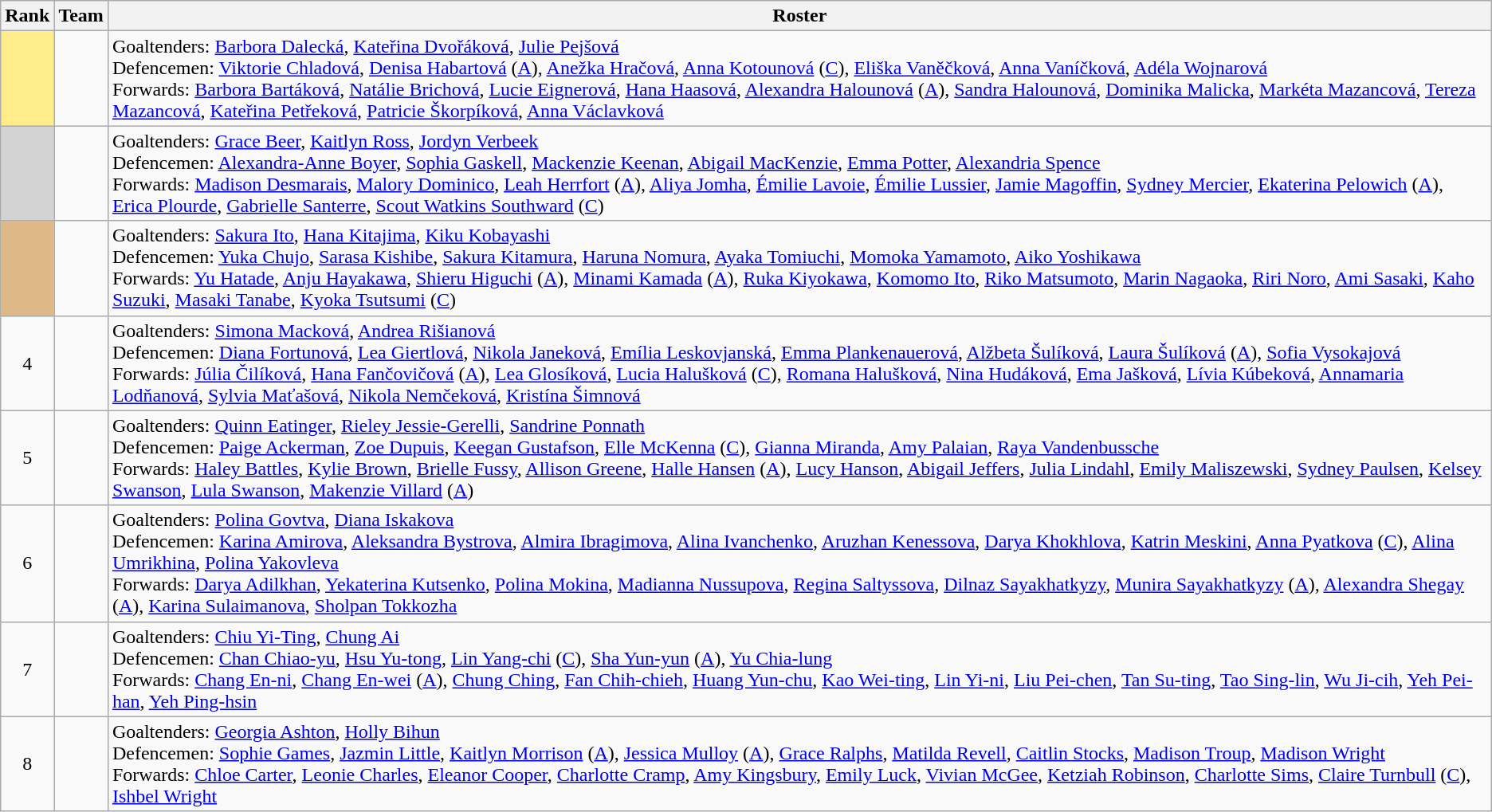<table class="wikitable">
<tr>
<th>Rank</th>
<th>Team</th>
<th>Roster</th>
</tr>
<tr>
<td bgcolor="#FFEC8B" align="center"></td>
<td style="white-space:nowrap;"></td>
<td style="text-size:90%">Goaltenders: <a href='#'>Barbora Dalecká</a>, <a href='#'>Kateřina Dvořáková</a>, <a href='#'>Julie Pejšová</a><br>Defencemen: <a href='#'>Viktorie Chladová</a>, <a href='#'>Denisa Habartová</a> (<a href='#'>A</a>), <a href='#'>Anežka Hračová</a>, <a href='#'>Anna Kotounová</a> (<a href='#'>C</a>), <a href='#'>Eliška Vaněčková</a>, <a href='#'>Anna Vaníčková</a>, <a href='#'>Adéla Wojnarová</a><br>Forwards: <a href='#'>Barbora Bartáková</a>, <a href='#'>Natálie Brichová</a>, <a href='#'>Lucie Eignerová</a>, <a href='#'>Hana Haasová</a>, <a href='#'>Alexandra Halounová</a> (<a href='#'>A</a>), <a href='#'>Sandra Halounová</a>, <a href='#'>Dominika Malicka</a>, <a href='#'>Markéta Mazancová</a>, <a href='#'>Tereza Mazancová</a>, <a href='#'>Kateřina Petřeková</a>, <a href='#'>Patricie Škorpíková</a>, <a href='#'>Anna Václavková</a><br></td>
</tr>
<tr>
<td bgcolor="#D3D3D3" align="center"></td>
<td style="white-space:nowrap;"></td>
<td style="text-size:90%">Goaltenders: <a href='#'>Grace Beer</a>, <a href='#'>Kaitlyn Ross</a>, <a href='#'>Jordyn Verbeek</a><br>Defencemen: <a href='#'>Alexandra-Anne Boyer</a>, <a href='#'>Sophia Gaskell</a>, <a href='#'>Mackenzie Keenan</a>, <a href='#'>Abigail MacKenzie</a>, <a href='#'>Emma Potter</a>, <a href='#'>Alexandria Spence</a><br>Forwards: <a href='#'>Madison Desmarais</a>, <a href='#'>Malory Dominico</a>, <a href='#'>Leah Herrfort</a> (<a href='#'>A</a>), <a href='#'>Aliya Jomha</a>, <a href='#'>Émilie Lavoie</a>, <a href='#'>Émilie Lussier</a>, <a href='#'>Jamie Magoffin</a>, <a href='#'>Sydney Mercier</a>, <a href='#'>Ekaterina Pelowich</a> (<a href='#'>A</a>), <a href='#'>Erica Plourde</a>, <a href='#'>Gabrielle Santerre</a>, <a href='#'>Scout Watkins Southward</a> (<a href='#'>C</a>)<br></td>
</tr>
<tr>
<td bgcolor="#DEB887" align="center"></td>
<td style="white-space:nowrap;"></td>
<td style="text-size:90%">Goaltenders: <a href='#'>Sakura Ito</a>, <a href='#'>Hana Kitajima</a>, <a href='#'>Kiku Kobayashi</a><br>Defencemen: <a href='#'>Yuka Chujo</a>, <a href='#'>Sarasa Kishibe</a>, <a href='#'>Sakura Kitamura</a>, <a href='#'>Haruna Nomura</a>, <a href='#'>Ayaka Tomiuchi</a>, <a href='#'>Momoka Yamamoto</a>, <a href='#'>Aiko Yoshikawa</a><br>Forwards: <a href='#'>Yu Hatade</a>, <a href='#'>Anju Hayakawa</a>, <a href='#'>Shieru Higuchi</a> (<a href='#'>A</a>), <a href='#'>Minami Kamada</a> (<a href='#'>A</a>), <a href='#'>Ruka Kiyokawa</a>, <a href='#'>Komomo Ito</a>, <a href='#'>Riko Matsumoto</a>, <a href='#'>Marin Nagaoka</a>, <a href='#'>Riri Noro</a>, <a href='#'>Ami Sasaki</a>, <a href='#'>Kaho Suzuki</a>, <a href='#'>Masaki Tanabe</a>, <a href='#'>Kyoka Tsutsumi</a> (<a href='#'>C</a>)<br></td>
</tr>
<tr>
<td align="center">4</td>
<td style="white-space:nowrap;"></td>
<td style="text-size:90%">Goaltenders: <a href='#'>Simona Macková</a>, <a href='#'>Andrea Rišianová</a><br>Defencemen: <a href='#'>Diana Fortunová</a>, <a href='#'>Lea Giertlová</a>, <a href='#'>Nikola Janeková</a>, <a href='#'>Emília Leskovjanská</a>, <a href='#'>Emma Plankenauerová</a>, <a href='#'>Alžbeta Šulíková</a>, <a href='#'>Laura Šulíková</a> (<a href='#'>A</a>), <a href='#'>Sofia Vysokajová</a><br>Forwards: <a href='#'>Júlia Čilíková</a>, <a href='#'>Hana Fančovičová</a> (<a href='#'>A</a>), <a href='#'>Lea Glosíková</a>, <a href='#'>Lucia Halušková</a> (<a href='#'>C</a>), <a href='#'>Romana Halušková</a>, <a href='#'>Nina Hudáková</a>, <a href='#'>Ema Jašková</a>, <a href='#'>Lívia Kúbeková</a>, <a href='#'>Annamaria Lodňanová</a>, <a href='#'>Sylvia Maťašová</a>, <a href='#'>Nikola Nemčeková</a>, <a href='#'>Kristína Šimnová</a><br></td>
</tr>
<tr>
<td align="center">5</td>
<td style="white-space:nowrap;"></td>
<td style="text-size:90%">Goaltenders: <a href='#'>Quinn Eatinger</a>, <a href='#'>Rieley Jessie-Gerelli</a>, <a href='#'>Sandrine Ponnath</a><br>Defencemen: <a href='#'>Paige Ackerman</a>, <a href='#'>Zoe Dupuis</a>, <a href='#'>Keegan Gustafson</a>, <a href='#'>Elle McKenna</a> (<a href='#'>C</a>), <a href='#'>Gianna Miranda</a>, <a href='#'>Amy Palaian</a>, <a href='#'>Raya Vandenbussche</a><br>Forwards: <a href='#'>Haley Battles</a>, <a href='#'>Kylie Brown</a>, <a href='#'>Brielle Fussy</a>, <a href='#'>Allison Greene</a>, <a href='#'>Halle Hansen</a> (<a href='#'>A</a>), <a href='#'>Lucy Hanson</a>, <a href='#'>Abigail Jeffers</a>, <a href='#'>Julia Lindahl</a>, <a href='#'>Emily Maliszewski</a>, <a href='#'>Sydney Paulsen</a>, <a href='#'>Kelsey Swanson</a>, <a href='#'>Lula Swanson</a>, <a href='#'>Makenzie Villard</a> (<a href='#'>A</a>)<br></td>
</tr>
<tr>
<td align="center">6</td>
<td style="white-space:nowrap;"></td>
<td style="text-size:90%">Goaltenders: <a href='#'>Polina Govtva</a>, <a href='#'>Diana Iskakova</a><br>Defencemen: <a href='#'>Karina Amirova</a>, <a href='#'>Aleksandra Bystrova</a>, <a href='#'>Almira Ibragimova</a>, <a href='#'>Alina Ivanchenko</a>, <a href='#'>Aruzhan Kenessova</a>, <a href='#'>Darya Khokhlova</a>, <a href='#'>Katrin Meskini</a>, <a href='#'>Anna Pyatkova</a> (<a href='#'>C</a>), <a href='#'>Alina Umrikhina</a>, <a href='#'>Polina Yakovleva</a><br>Forwards: <a href='#'>Darya Adilkhan</a>, <a href='#'>Yekaterina Kutsenko</a>, <a href='#'>Polina Mokina</a>, <a href='#'>Madianna Nussupova</a>, <a href='#'>Regina Saltyssova</a>, <a href='#'>Dilnaz Sayakhatkyzy</a>, <a href='#'>Munira Sayakhatkyzy</a> (<a href='#'>A</a>), <a href='#'>Alexandra Shegay</a> (<a href='#'>A</a>), <a href='#'>Karina Sulaimanova</a>, <a href='#'>Sholpan Tokkozha</a><br></td>
</tr>
<tr>
<td align="center">7</td>
<td style="white-space:nowrap;"></td>
<td style="text-size:90%">Goaltenders: <a href='#'>Chiu Yi-Ting</a>, <a href='#'>Chung Ai</a><br>Defencemen: <a href='#'>Chan Chiao-yu</a>, <a href='#'>Hsu Yu-tong</a>, <a href='#'>Lin Yang-chi</a> (<a href='#'>C</a>), <a href='#'>Sha Yun-yun</a> (<a href='#'>A</a>), <a href='#'>Yu Chia-lung</a><br>Forwards: <a href='#'>Chang En-ni</a>, <a href='#'>Chang En-wei</a> (<a href='#'>A</a>), <a href='#'>Chung Ching</a>, <a href='#'>Fan Chih-chieh</a>, <a href='#'>Huang Yun-chu</a>, <a href='#'>Kao Wei-ting</a>, <a href='#'>Lin Yi-ni</a>, <a href='#'>Liu Pei-chen</a>, <a href='#'>Tan Su-ting</a>, <a href='#'>Tao Sing-lin</a>, <a href='#'>Wu Ji-cih</a>, <a href='#'>Yeh Pei-han</a>, <a href='#'>Yeh Ping-hsin</a><br></td>
</tr>
<tr>
<td align="center">8</td>
<td style="white-space:nowrap;"></td>
<td style="text-size:90%">Goaltenders: <a href='#'>Georgia Ashton</a>, <a href='#'>Holly Bihun</a><br>Defencemen: <a href='#'>Sophie Games</a>, <a href='#'>Jazmin Little</a>, <a href='#'>Kaitlyn Morrison</a> (<a href='#'>A</a>), <a href='#'>Jessica Mulloy</a> (<a href='#'>A</a>), <a href='#'>Grace Ralphs</a>, <a href='#'>Matilda Revell</a>, <a href='#'>Caitlin Stocks</a>, <a href='#'>Madison Troup</a>, <a href='#'>Madison Wright</a><br>Forwards: <a href='#'>Chloe Carter</a>, <a href='#'>Leonie Charles</a>, <a href='#'>Eleanor Cooper</a>, <a href='#'>Charlotte Cramp</a>, <a href='#'>Amy Kingsbury</a>, <a href='#'>Emily Luck</a>, <a href='#'>Vivian McGee</a>, <a href='#'>Ketziah Robinson</a>, <a href='#'>Charlotte Sims</a>, <a href='#'>Claire Turnbull</a> (<a href='#'>C</a>), <a href='#'>Ishbel Wright</a><br></td>
</tr>
</table>
